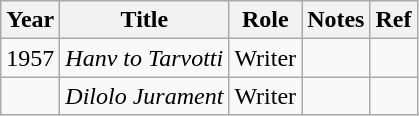<table class="wikitable sortable">
<tr>
<th>Year</th>
<th>Title</th>
<th>Role</th>
<th>Notes</th>
<th>Ref</th>
</tr>
<tr>
<td>1957</td>
<td><em>Hanv to Tarvotti</em></td>
<td>Writer</td>
<td></td>
<td></td>
</tr>
<tr>
<td></td>
<td><em>Dilolo Jurament</em></td>
<td>Writer</td>
<td></td>
<td></td>
</tr>
</table>
